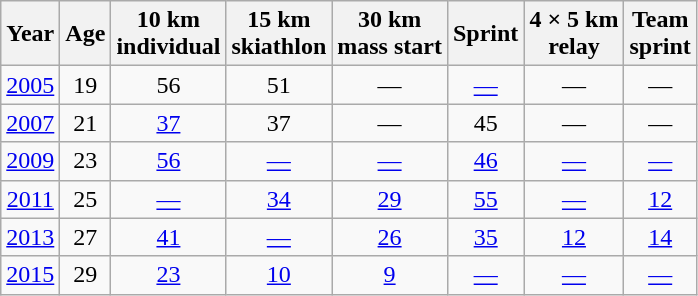<table class="wikitable" style="text-align: center;">
<tr>
<th scope="col">Year</th>
<th scope="col">Age</th>
<th scope="col">10 km<br>individual</th>
<th scope="col">15 km<br>skiathlon</th>
<th scope="col">30 km<br>mass start</th>
<th scope="col">Sprint</th>
<th scope="col">4 × 5 km<br>relay</th>
<th scope="col">Team<br>sprint</th>
</tr>
<tr>
<td><a href='#'>2005</a></td>
<td>19</td>
<td>56</td>
<td>51</td>
<td>—</td>
<td><a href='#'>—</a></td>
<td>—</td>
<td>—</td>
</tr>
<tr>
<td><a href='#'>2007</a></td>
<td>21</td>
<td><a href='#'>37</a></td>
<td>37</td>
<td>—</td>
<td>45</td>
<td>—</td>
<td>—</td>
</tr>
<tr>
<td><a href='#'>2009</a></td>
<td>23</td>
<td><a href='#'>56</a></td>
<td><a href='#'>—</a></td>
<td><a href='#'>—</a></td>
<td><a href='#'>46</a></td>
<td><a href='#'>—</a></td>
<td><a href='#'>—</a></td>
</tr>
<tr>
<td><a href='#'>2011</a></td>
<td>25</td>
<td><a href='#'>—</a></td>
<td><a href='#'>34</a></td>
<td><a href='#'>29</a></td>
<td><a href='#'>55</a></td>
<td><a href='#'>—</a></td>
<td><a href='#'>12</a></td>
</tr>
<tr>
<td><a href='#'>2013</a></td>
<td>27</td>
<td><a href='#'>41</a></td>
<td><a href='#'>—</a></td>
<td><a href='#'>26</a></td>
<td><a href='#'>35</a></td>
<td><a href='#'>12</a></td>
<td><a href='#'>14</a></td>
</tr>
<tr>
<td><a href='#'>2015</a></td>
<td>29</td>
<td><a href='#'>23</a></td>
<td><a href='#'>10</a></td>
<td><a href='#'>9</a></td>
<td><a href='#'>—</a></td>
<td><a href='#'>—</a></td>
<td><a href='#'>—</a></td>
</tr>
</table>
